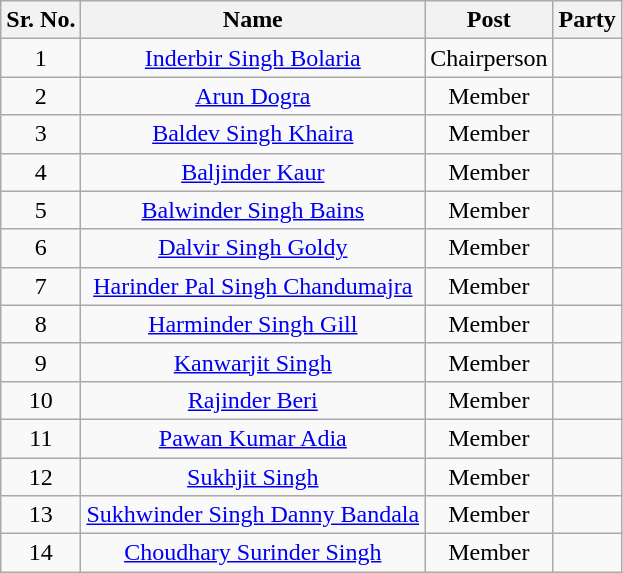<table class="wikitable sortable">
<tr>
<th>Sr. No.</th>
<th>Name</th>
<th>Post</th>
<th colspan="2">Party</th>
</tr>
<tr align="center">
<td>1</td>
<td><a href='#'>Inderbir Singh Bolaria</a></td>
<td>Chairperson</td>
<td></td>
</tr>
<tr align="center">
<td>2</td>
<td><a href='#'>Arun Dogra</a></td>
<td>Member</td>
<td></td>
</tr>
<tr align="center">
<td>3</td>
<td><a href='#'>Baldev Singh Khaira</a></td>
<td>Member</td>
<td></td>
</tr>
<tr align="center">
<td>4</td>
<td><a href='#'>Baljinder Kaur</a></td>
<td>Member</td>
<td></td>
</tr>
<tr align="center">
<td>5</td>
<td><a href='#'>Balwinder Singh Bains</a></td>
<td>Member</td>
<td></td>
</tr>
<tr align="center">
<td>6</td>
<td><a href='#'>Dalvir Singh Goldy</a></td>
<td>Member</td>
<td></td>
</tr>
<tr align="center">
<td>7</td>
<td><a href='#'>Harinder Pal Singh Chandumajra</a></td>
<td>Member</td>
<td></td>
</tr>
<tr align="center">
<td>8</td>
<td><a href='#'>Harminder Singh Gill</a></td>
<td>Member</td>
<td></td>
</tr>
<tr align="center">
<td>9</td>
<td><a href='#'>Kanwarjit Singh</a></td>
<td>Member</td>
<td></td>
</tr>
<tr align="center">
<td>10</td>
<td><a href='#'>Rajinder Beri</a></td>
<td>Member</td>
<td></td>
</tr>
<tr align="center">
<td>11</td>
<td><a href='#'>Pawan Kumar Adia</a></td>
<td>Member</td>
<td></td>
</tr>
<tr align="center">
<td>12</td>
<td><a href='#'>Sukhjit Singh</a></td>
<td>Member</td>
<td></td>
</tr>
<tr align="center">
<td>13</td>
<td><a href='#'>Sukhwinder Singh Danny Bandala</a></td>
<td>Member</td>
<td></td>
</tr>
<tr align="center">
<td>14</td>
<td><a href='#'>Choudhary Surinder Singh</a></td>
<td>Member</td>
<td></td>
</tr>
</table>
